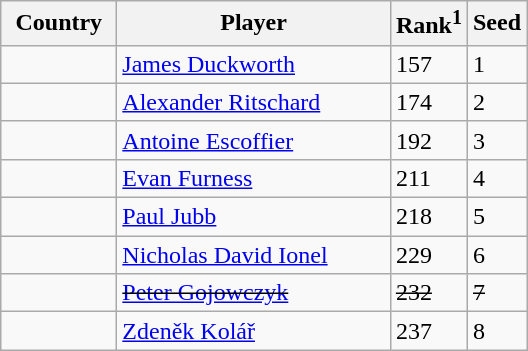<table class="sortable wikitable">
<tr>
<th width="70">Country</th>
<th width="175">Player</th>
<th>Rank<sup>1</sup></th>
<th>Seed</th>
</tr>
<tr>
<td></td>
<td><a href='#'>James Duckworth</a></td>
<td>157</td>
<td>1</td>
</tr>
<tr>
<td></td>
<td><a href='#'>Alexander Ritschard</a></td>
<td>174</td>
<td>2</td>
</tr>
<tr>
<td></td>
<td><a href='#'>Antoine Escoffier</a></td>
<td>192</td>
<td>3</td>
</tr>
<tr>
<td></td>
<td><a href='#'>Evan Furness</a></td>
<td>211</td>
<td>4</td>
</tr>
<tr>
<td></td>
<td><a href='#'>Paul Jubb</a></td>
<td>218</td>
<td>5</td>
</tr>
<tr>
<td></td>
<td><a href='#'>Nicholas David Ionel</a></td>
<td>229</td>
<td>6</td>
</tr>
<tr>
<td><s></s></td>
<td><s><a href='#'>Peter Gojowczyk</a></s></td>
<td><s>232</s></td>
<td><s>7</s></td>
</tr>
<tr>
<td></td>
<td><a href='#'>Zdeněk Kolář</a></td>
<td>237</td>
<td>8</td>
</tr>
</table>
